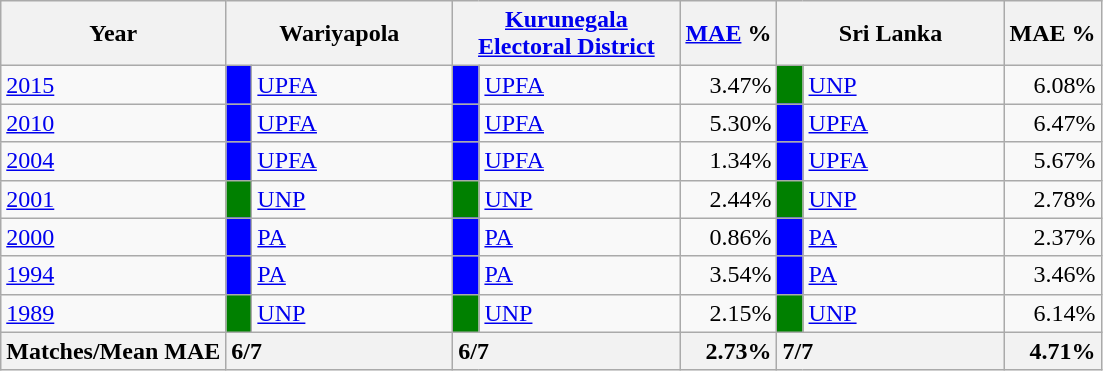<table class="wikitable">
<tr>
<th>Year</th>
<th colspan="2" width="144px">Wariyapola</th>
<th colspan="2" width="144px"><a href='#'>Kurunegala Electoral District</a></th>
<th><a href='#'>MAE</a> %</th>
<th colspan="2" width="144px">Sri Lanka</th>
<th>MAE %</th>
</tr>
<tr>
<td><a href='#'>2015</a></td>
<td style="background-color:blue;" width="10px"></td>
<td style="text-align:left;"><a href='#'>UPFA</a></td>
<td style="background-color:blue;" width="10px"></td>
<td style="text-align:left;"><a href='#'>UPFA</a></td>
<td style="text-align:right;">3.47%</td>
<td style="background-color:green;" width="10px"></td>
<td style="text-align:left;"><a href='#'>UNP</a></td>
<td style="text-align:right;">6.08%</td>
</tr>
<tr>
<td><a href='#'>2010</a></td>
<td style="background-color:blue;" width="10px"></td>
<td style="text-align:left;"><a href='#'>UPFA</a></td>
<td style="background-color:blue;" width="10px"></td>
<td style="text-align:left;"><a href='#'>UPFA</a></td>
<td style="text-align:right;">5.30%</td>
<td style="background-color:blue;" width="10px"></td>
<td style="text-align:left;"><a href='#'>UPFA</a></td>
<td style="text-align:right;">6.47%</td>
</tr>
<tr>
<td><a href='#'>2004</a></td>
<td style="background-color:blue;" width="10px"></td>
<td style="text-align:left;"><a href='#'>UPFA</a></td>
<td style="background-color:blue;" width="10px"></td>
<td style="text-align:left;"><a href='#'>UPFA</a></td>
<td style="text-align:right;">1.34%</td>
<td style="background-color:blue;" width="10px"></td>
<td style="text-align:left;"><a href='#'>UPFA</a></td>
<td style="text-align:right;">5.67%</td>
</tr>
<tr>
<td><a href='#'>2001</a></td>
<td style="background-color:green;" width="10px"></td>
<td style="text-align:left;"><a href='#'>UNP</a></td>
<td style="background-color:green;" width="10px"></td>
<td style="text-align:left;"><a href='#'>UNP</a></td>
<td style="text-align:right;">2.44%</td>
<td style="background-color:green;" width="10px"></td>
<td style="text-align:left;"><a href='#'>UNP</a></td>
<td style="text-align:right;">2.78%</td>
</tr>
<tr>
<td><a href='#'>2000</a></td>
<td style="background-color:blue;" width="10px"></td>
<td style="text-align:left;"><a href='#'>PA</a></td>
<td style="background-color:blue;" width="10px"></td>
<td style="text-align:left;"><a href='#'>PA</a></td>
<td style="text-align:right;">0.86%</td>
<td style="background-color:blue;" width="10px"></td>
<td style="text-align:left;"><a href='#'>PA</a></td>
<td style="text-align:right;">2.37%</td>
</tr>
<tr>
<td><a href='#'>1994</a></td>
<td style="background-color:blue;" width="10px"></td>
<td style="text-align:left;"><a href='#'>PA</a></td>
<td style="background-color:blue;" width="10px"></td>
<td style="text-align:left;"><a href='#'>PA</a></td>
<td style="text-align:right;">3.54%</td>
<td style="background-color:blue;" width="10px"></td>
<td style="text-align:left;"><a href='#'>PA</a></td>
<td style="text-align:right;">3.46%</td>
</tr>
<tr>
<td><a href='#'>1989</a></td>
<td style="background-color:green;" width="10px"></td>
<td style="text-align:left;"><a href='#'>UNP</a></td>
<td style="background-color:green;" width="10px"></td>
<td style="text-align:left;"><a href='#'>UNP</a></td>
<td style="text-align:right;">2.15%</td>
<td style="background-color:green;" width="10px"></td>
<td style="text-align:left;"><a href='#'>UNP</a></td>
<td style="text-align:right;">6.14%</td>
</tr>
<tr>
<th>Matches/Mean MAE</th>
<th style="text-align:left;"colspan="2" width="144px">6/7</th>
<th style="text-align:left;"colspan="2" width="144px">6/7</th>
<th style="text-align:right;">2.73%</th>
<th style="text-align:left;"colspan="2" width="144px">7/7</th>
<th style="text-align:right;">4.71%</th>
</tr>
</table>
